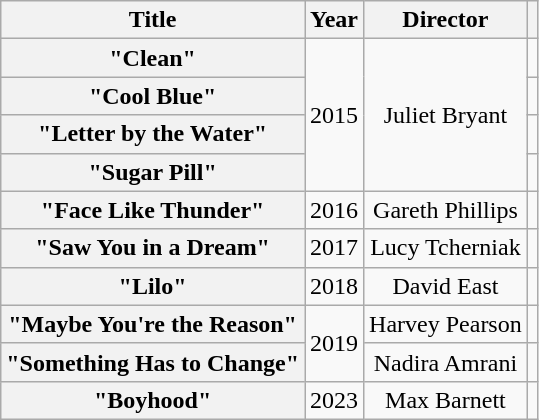<table class="wikitable plainrowheaders" style="text-align:center">
<tr>
<th scope="col">Title</th>
<th scope="col">Year</th>
<th scope="col">Director</th>
<th scope="col"></th>
</tr>
<tr>
<th scope="row">"Clean"</th>
<td rowspan="4">2015</td>
<td rowspan="4">Juliet Bryant</td>
<td></td>
</tr>
<tr>
<th scope="row">"Cool Blue"</th>
<td></td>
</tr>
<tr>
<th scope="row">"Letter by the Water"</th>
<td></td>
</tr>
<tr>
<th scope="row">"Sugar Pill"</th>
<td></td>
</tr>
<tr>
<th scope="row">"Face Like Thunder"</th>
<td>2016</td>
<td>Gareth Phillips</td>
<td></td>
</tr>
<tr>
<th scope="row">"Saw You in a Dream"</th>
<td>2017</td>
<td>Lucy Tcherniak</td>
<td></td>
</tr>
<tr>
<th scope="row">"Lilo"</th>
<td>2018</td>
<td>David East</td>
<td></td>
</tr>
<tr>
<th scope="row">"Maybe You're the Reason"</th>
<td rowspan="2">2019</td>
<td>Harvey Pearson</td>
<td></td>
</tr>
<tr>
<th scope="row">"Something Has to Change"</th>
<td>Nadira Amrani</td>
<td></td>
</tr>
<tr>
<th scope="row">"Boyhood"</th>
<td>2023</td>
<td>Max Barnett</td>
<td></td>
</tr>
</table>
